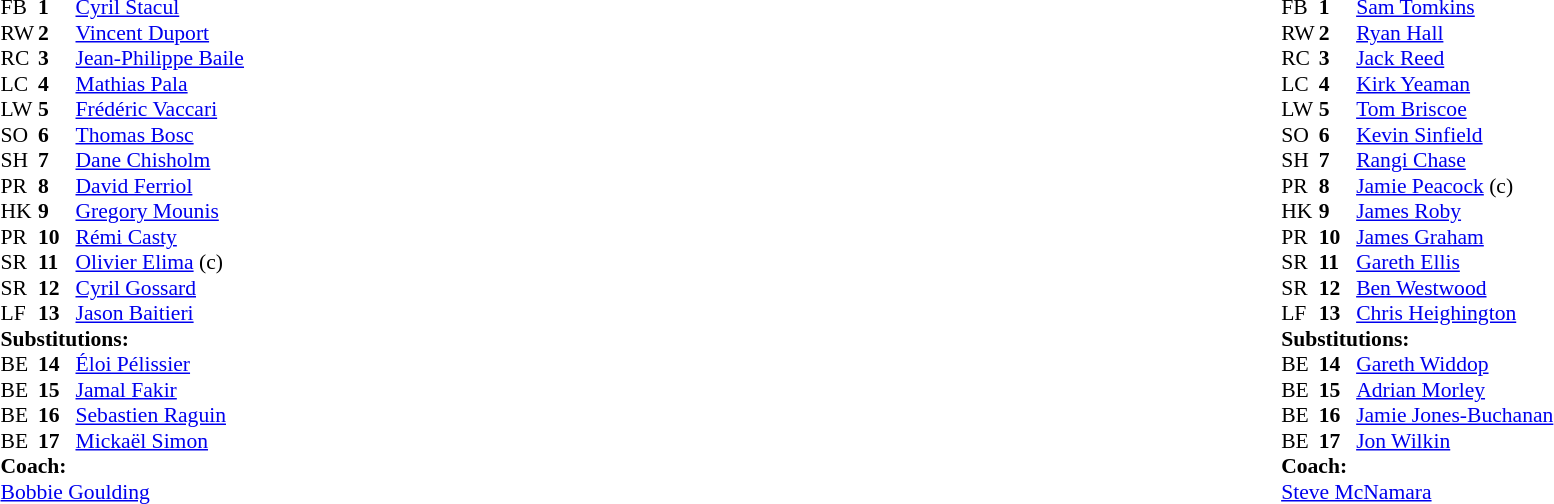<table width="100%">
<tr>
<td valign="top" width="50%"><br><table style="font-size: 90%" cellspacing="0" cellpadding="0">
<tr>
<th width="25"></th>
<th width="25"></th>
</tr>
<tr>
<td>FB</td>
<td><strong>1</strong></td>
<td> <a href='#'>Cyril Stacul</a></td>
</tr>
<tr>
<td>RW</td>
<td><strong>2</strong></td>
<td> <a href='#'>Vincent Duport</a></td>
</tr>
<tr>
<td>RC</td>
<td><strong>3</strong></td>
<td> <a href='#'>Jean-Philippe Baile</a></td>
</tr>
<tr>
<td>LC</td>
<td><strong>4</strong></td>
<td> <a href='#'>Mathias Pala</a></td>
</tr>
<tr>
<td>LW</td>
<td><strong>5</strong></td>
<td> <a href='#'>Frédéric Vaccari</a></td>
</tr>
<tr>
<td>SO</td>
<td><strong>6</strong></td>
<td> <a href='#'>Thomas Bosc</a></td>
</tr>
<tr>
<td>SH</td>
<td><strong>7</strong></td>
<td> <a href='#'>Dane Chisholm</a></td>
</tr>
<tr>
<td>PR</td>
<td><strong>8</strong></td>
<td> <a href='#'>David Ferriol</a></td>
</tr>
<tr>
<td>HK</td>
<td><strong>9</strong></td>
<td> <a href='#'>Gregory Mounis</a></td>
</tr>
<tr>
<td>PR</td>
<td><strong>10</strong></td>
<td> <a href='#'>Rémi Casty</a></td>
</tr>
<tr>
<td>SR</td>
<td><strong>11</strong></td>
<td> <a href='#'>Olivier Elima</a> (c)</td>
</tr>
<tr>
<td>SR</td>
<td><strong>12</strong></td>
<td> <a href='#'>Cyril Gossard</a></td>
</tr>
<tr>
<td>LF</td>
<td><strong>13</strong></td>
<td> <a href='#'>Jason Baitieri</a></td>
</tr>
<tr>
<td colspan=3><strong>Substitutions:</strong></td>
</tr>
<tr>
<td>BE</td>
<td><strong>14</strong></td>
<td> <a href='#'>Éloi Pélissier</a></td>
</tr>
<tr>
<td>BE</td>
<td><strong>15</strong></td>
<td> <a href='#'>Jamal Fakir</a></td>
</tr>
<tr>
<td>BE</td>
<td><strong>16</strong></td>
<td> <a href='#'>Sebastien Raguin</a></td>
</tr>
<tr>
<td>BE</td>
<td><strong>17</strong></td>
<td> <a href='#'>Mickaël Simon</a></td>
</tr>
<tr>
<td colspan=3><strong>Coach:</strong></td>
</tr>
<tr>
<td colspan="4"> <a href='#'>Bobbie Goulding</a></td>
</tr>
</table>
</td>
<td valign="top" width="50%"><br><table style="font-size: 90%" cellspacing="0" cellpadding="0" align="center">
<tr>
<th width="25"></th>
<th width="25"></th>
</tr>
<tr>
<td>FB</td>
<td><strong>1</strong></td>
<td> <a href='#'>Sam Tomkins</a></td>
</tr>
<tr>
<td>RW</td>
<td><strong>2</strong></td>
<td> <a href='#'>Ryan Hall</a></td>
</tr>
<tr>
<td>RC</td>
<td><strong>3</strong></td>
<td> <a href='#'>Jack Reed</a></td>
</tr>
<tr>
<td>LC</td>
<td><strong>4</strong></td>
<td> <a href='#'>Kirk Yeaman</a></td>
</tr>
<tr>
<td>LW</td>
<td><strong>5</strong></td>
<td> <a href='#'>Tom Briscoe</a></td>
</tr>
<tr>
<td>SO</td>
<td><strong>6</strong></td>
<td> <a href='#'>Kevin Sinfield</a></td>
</tr>
<tr>
<td>SH</td>
<td><strong>7</strong></td>
<td> <a href='#'>Rangi Chase</a></td>
</tr>
<tr>
<td>PR</td>
<td><strong>8</strong></td>
<td> <a href='#'>Jamie Peacock</a> (c)</td>
</tr>
<tr>
<td>HK</td>
<td><strong>9</strong></td>
<td> <a href='#'>James Roby</a></td>
</tr>
<tr>
<td>PR</td>
<td><strong>10</strong></td>
<td> <a href='#'>James Graham</a></td>
</tr>
<tr>
<td>SR</td>
<td><strong>11</strong></td>
<td> <a href='#'>Gareth Ellis</a></td>
</tr>
<tr>
<td>SR</td>
<td><strong>12</strong></td>
<td> <a href='#'>Ben Westwood</a></td>
</tr>
<tr>
<td>LF</td>
<td><strong>13</strong></td>
<td> <a href='#'>Chris Heighington</a></td>
</tr>
<tr>
<td colspan=3><strong>Substitutions:</strong></td>
</tr>
<tr>
<td>BE</td>
<td><strong>14</strong></td>
<td> <a href='#'>Gareth Widdop</a></td>
</tr>
<tr>
<td>BE</td>
<td><strong>15</strong></td>
<td> <a href='#'>Adrian Morley</a></td>
</tr>
<tr>
<td>BE</td>
<td><strong>16</strong></td>
<td> <a href='#'>Jamie Jones-Buchanan</a></td>
</tr>
<tr>
<td>BE</td>
<td><strong>17</strong></td>
<td> <a href='#'>Jon Wilkin</a></td>
</tr>
<tr>
<td colspan=3><strong>Coach:</strong></td>
</tr>
<tr>
<td colspan="4"> <a href='#'>Steve McNamara</a></td>
</tr>
</table>
</td>
</tr>
</table>
